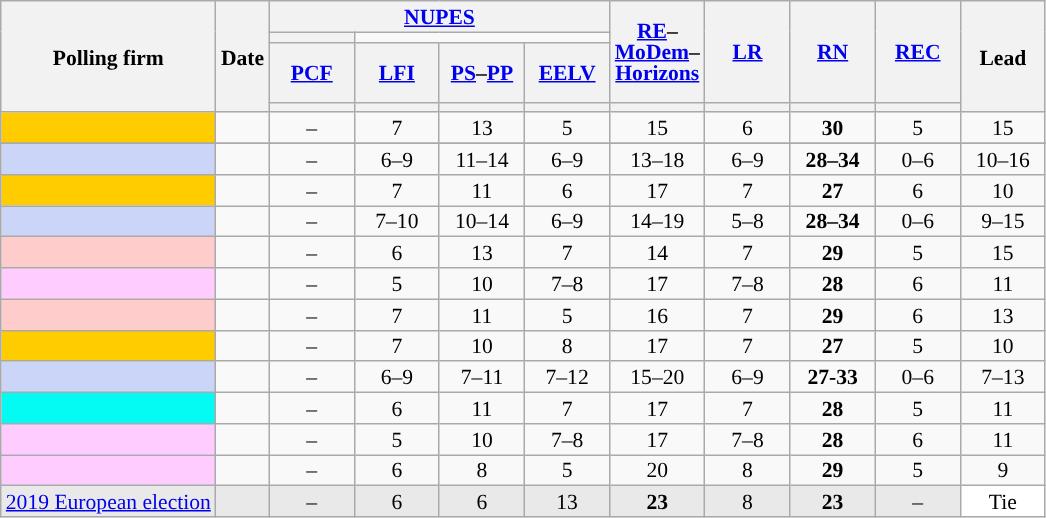<table class="wikitable sortable" style="text-align:center;font-size:90%;line-height:14px;">
<tr>
<th rowspan="4">Polling firm</th>
<th rowspan="4">Date</th>
<th colspan="4"><a href='#'>NUPES</a></th>
<th rowspan="3"style="width:50px;"><a href='#'>RE</a>–<br><a href='#'>MoDem</a>–<br><a href='#'>Horizons</a><br></th>
<th rowspan="3"style="width:50px;"><a href='#'>LR</a><br></th>
<th rowspan="3"style="width:50px;"><a href='#'>RN</a><br></th>
<th rowspan="3"style="width:50px;"><a href='#'>REC</a><br></th>
<th rowspan="4"style="width:50px;">Lead</th>
</tr>
<tr>
<th style="background:"></th>
</tr>
<tr style="height:40px;">
<th class="unsortable" style="width:50px;"><a href='#'>PCF</a><br></th>
<th class="unsortable" style="width:50px;"><a href='#'>LFI</a><br></th>
<th class="unsortable" style="width:50px;"><a href='#'>PS</a>–<a href='#'>PP</a><br></th>
<th class="unsortable" style="width:50px;"><a href='#'>EELV</a><br></th>
</tr>
<tr>
<th style="background:"></th>
<th style="background:"></th>
<th style="background:"></th>
<th style="background:"></th>
<th style="background:"></th>
<th style="background:"></th>
<th style="background:"></th>
<th style="background:"></th>
</tr>
<tr>
<td style="background:#ffcc00;"></td>
<td></td>
<td>–</td>
<td>7</td>
<td>13</td>
<td>5</td>
<td>15</td>
<td>6</td>
<td style="background-color:#"><strong>30</strong></td>
<td>5</td>
<td style="background-color:">15</td>
</tr>
<tr>
</tr>
<tr>
<td style="background:#CAD5F7;"></td>
<td></td>
<td>–</td>
<td>6–9</td>
<td>11–14</td>
<td>6–9</td>
<td>13–18</td>
<td>6–9</td>
<td style="background-color:#"><strong>28–34</strong></td>
<td>0–6</td>
<td style="background-color:">10–16</td>
</tr>
<tr>
<td style="background:#ffcc00;"></td>
<td></td>
<td>–</td>
<td>7</td>
<td>11</td>
<td>6</td>
<td>17</td>
<td>7</td>
<td style="background-color:#"><strong>27</strong></td>
<td>6</td>
<td style="background-color:">10</td>
</tr>
<tr>
<td style="background:#CAD5F7;"></td>
<td></td>
<td>–</td>
<td>7–10</td>
<td>10–14</td>
<td>6–9</td>
<td>14–19</td>
<td>5–8</td>
<td style="background-color:#"><strong>28–34</strong></td>
<td>0–6</td>
<td style="background-color:">9–15</td>
</tr>
<tr>
<td style="background:#FFCCCC"></td>
<td></td>
<td>–</td>
<td>6</td>
<td>13</td>
<td>7</td>
<td>14</td>
<td>7</td>
<td style="background-color:#"><strong>29</strong></td>
<td>5</td>
<td style="background-color:">15</td>
</tr>
<tr>
<td style="background:#FFCCFF;"></td>
<td></td>
<td>–</td>
<td>5</td>
<td>10</td>
<td>7–8</td>
<td>17</td>
<td>7–8</td>
<td style="background-color:#"><strong>28</strong></td>
<td>6</td>
<td style="background-color:">11</td>
</tr>
<tr>
<td style="background:#FFCCCC"></td>
<td></td>
<td>–</td>
<td>7</td>
<td>11</td>
<td>5</td>
<td>16</td>
<td>7</td>
<td style="background-color:#"><strong>29</strong></td>
<td>6</td>
<td style="background-color:">13</td>
</tr>
<tr>
<td style="background:#ffcc00;"></td>
<td></td>
<td>–</td>
<td>7</td>
<td>10</td>
<td>8</td>
<td>17</td>
<td>7</td>
<td style="background-color:#"><strong>27</strong></td>
<td>5</td>
<td style="background-color:">10</td>
</tr>
<tr>
<td style="background:#CAD5F7;"></td>
<td></td>
<td>–</td>
<td>6–9</td>
<td>7–11</td>
<td>7–12</td>
<td>15–20</td>
<td>6–9</td>
<td style="background-color:#"><strong>27-33</strong></td>
<td>0–6</td>
<td style="background-color:">7–13</td>
</tr>
<tr>
<td style="background:#04FBF4;"></td>
<td></td>
<td>–</td>
<td>6</td>
<td>11</td>
<td>7</td>
<td>17</td>
<td>7</td>
<td style="background-color:#"><strong>28</strong></td>
<td>5</td>
<td style="background-color:">11</td>
</tr>
<tr>
<td style="background:#FFCCFF;"></td>
<td></td>
<td>–</td>
<td>5</td>
<td>10</td>
<td>7–8</td>
<td>17</td>
<td>7–8</td>
<td style="background-color:#"><strong>28</strong></td>
<td>6</td>
<td style="background-color:">11</td>
</tr>
<tr>
<td style="background:#FFCCFF;"></td>
<td></td>
<td>–</td>
<td>6</td>
<td>8</td>
<td>5</td>
<td>20</td>
<td>8</td>
<td style="background-color:#"><strong>29</strong></td>
<td>5</td>
<td style="background-color:">9</td>
</tr>
<tr style="background:#E9E9E9;">
<td><a href='#'>2019 European election</a></td>
<td></td>
<td>–</td>
<td>6</td>
<td>6</td>
<td>13</td>
<td style="background-color:#"><strong>23</strong></td>
<td>8</td>
<td style="background-color:#"><strong>23</strong></td>
<td>–</td>
<td style="background-color:#ffffff;">Tie</td>
</tr>
</table>
